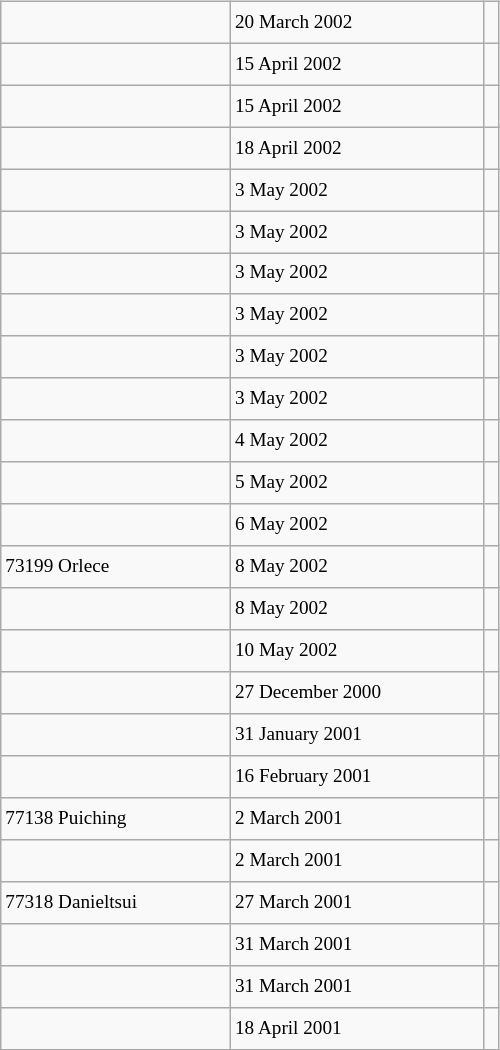<table class="wikitable" style="font-size: 80%; float: left; width: 26em; margin-right: 1em; height: 700px">
<tr>
<td></td>
<td>20 March 2002</td>
<td></td>
</tr>
<tr>
<td></td>
<td>15 April 2002</td>
<td></td>
</tr>
<tr>
<td></td>
<td>15 April 2002</td>
<td></td>
</tr>
<tr>
<td></td>
<td>18 April 2002</td>
<td></td>
</tr>
<tr>
<td></td>
<td>3 May 2002</td>
<td></td>
</tr>
<tr>
<td></td>
<td>3 May 2002</td>
<td></td>
</tr>
<tr>
<td></td>
<td>3 May 2002</td>
<td></td>
</tr>
<tr>
<td></td>
<td>3 May 2002</td>
<td></td>
</tr>
<tr>
<td></td>
<td>3 May 2002</td>
<td></td>
</tr>
<tr>
<td></td>
<td>3 May 2002</td>
<td></td>
</tr>
<tr>
<td></td>
<td>4 May 2002</td>
<td></td>
</tr>
<tr>
<td></td>
<td>5 May 2002</td>
<td></td>
</tr>
<tr>
<td></td>
<td>6 May 2002</td>
<td></td>
</tr>
<tr>
<td>73199 Orlece</td>
<td>8 May 2002</td>
<td></td>
</tr>
<tr>
<td></td>
<td>8 May 2002</td>
<td></td>
</tr>
<tr>
<td></td>
<td>10 May 2002</td>
<td></td>
</tr>
<tr>
<td></td>
<td>27 December 2000</td>
<td></td>
</tr>
<tr>
<td></td>
<td>31 January 2001</td>
<td></td>
</tr>
<tr>
<td></td>
<td>16 February 2001</td>
<td></td>
</tr>
<tr>
<td>77138 Puiching</td>
<td>2 March 2001</td>
<td></td>
</tr>
<tr>
<td></td>
<td>2 March 2001</td>
<td></td>
</tr>
<tr>
<td>77318 Danieltsui</td>
<td>27 March 2001</td>
<td></td>
</tr>
<tr>
<td></td>
<td>31 March 2001</td>
<td></td>
</tr>
<tr>
<td></td>
<td>31 March 2001</td>
<td></td>
</tr>
<tr>
<td></td>
<td>18 April 2001</td>
<td></td>
</tr>
</table>
